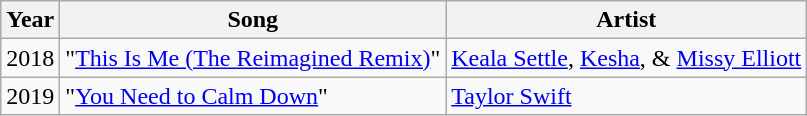<table class="wikitable sortable">
<tr>
<th>Year</th>
<th>Song</th>
<th>Artist</th>
</tr>
<tr>
<td>2018</td>
<td>"<a href='#'>This Is Me (The Reimagined Remix)</a>"</td>
<td><a href='#'>Keala Settle</a>, <a href='#'>Kesha</a>, & <a href='#'>Missy Elliott</a></td>
</tr>
<tr>
<td>2019</td>
<td>"<a href='#'>You Need to Calm Down</a>"</td>
<td><a href='#'>Taylor Swift</a></td>
</tr>
</table>
